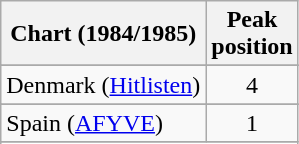<table class="wikitable sortable">
<tr>
<th align="left">Chart (1984/1985)</th>
<th align="left">Peak<br>position</th>
</tr>
<tr>
</tr>
<tr>
</tr>
<tr>
<td>Denmark (<a href='#'>Hitlisten</a>)</td>
<td align="center">4</td>
</tr>
<tr>
</tr>
<tr>
</tr>
<tr>
<td>Spain (<a href='#'>AFYVE</a>)</td>
<td align="center">1</td>
</tr>
<tr>
</tr>
<tr>
</tr>
<tr>
</tr>
<tr>
</tr>
<tr>
</tr>
</table>
